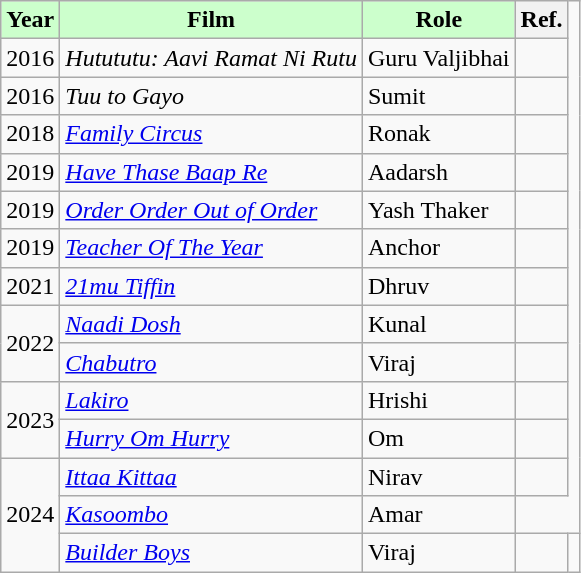<table class="wikitable sortable">
<tr>
<th style="background:#cfc; text-align:center;">Year</th>
<th style="background:#cfc; text-align:center;">Film</th>
<th style="background:#cfc; text-align:center;">Role</th>
<th>Ref.</th>
</tr>
<tr>
<td>2016</td>
<td><em>Hutututu: Aavi Ramat Ni Rutu</em></td>
<td>Guru Valjibhai</td>
<td><em></em></td>
</tr>
<tr>
<td>2016</td>
<td><em>Tuu to Gayo</em></td>
<td>Sumit</td>
<td></td>
</tr>
<tr>
<td>2018</td>
<td><em><a href='#'>Family Circus</a></em></td>
<td>Ronak</td>
<td></td>
</tr>
<tr>
<td>2019</td>
<td><em><a href='#'>Have Thase Baap Re</a></em></td>
<td>Aadarsh</td>
<td></td>
</tr>
<tr>
<td>2019</td>
<td><em><a href='#'>Order Order Out of Order</a></em></td>
<td>Yash Thaker</td>
<td></td>
</tr>
<tr>
<td>2019</td>
<td><em><a href='#'>Teacher Of The Year</a></em></td>
<td>Anchor</td>
<td></td>
</tr>
<tr>
<td>2021</td>
<td><em><a href='#'>21mu Tiffin</a></em></td>
<td>Dhruv</td>
<td></td>
</tr>
<tr>
<td rowspan="2">2022</td>
<td><em><a href='#'>Naadi Dosh</a></em></td>
<td>Kunal</td>
<td></td>
</tr>
<tr>
<td><em><a href='#'>Chabutro</a></em></td>
<td>Viraj</td>
<td></td>
</tr>
<tr>
<td rowspan="2">2023</td>
<td><em><a href='#'>Lakiro</a></em></td>
<td>Hrishi</td>
<td></td>
</tr>
<tr>
<td><em><a href='#'>Hurry Om Hurry</a></em></td>
<td>Om</td>
<td></td>
</tr>
<tr>
<td rowspan="3">2024</td>
<td><em><a href='#'>Ittaa Kittaa</a></em></td>
<td>Nirav</td>
<td></td>
</tr>
<tr>
<td><em><a href='#'>Kasoombo</a></em></td>
<td>Amar</td>
</tr>
<tr>
<td><em><a href='#'>Builder Boys</a></em></td>
<td>Viraj</td>
<td></td>
<td></td>
</tr>
</table>
